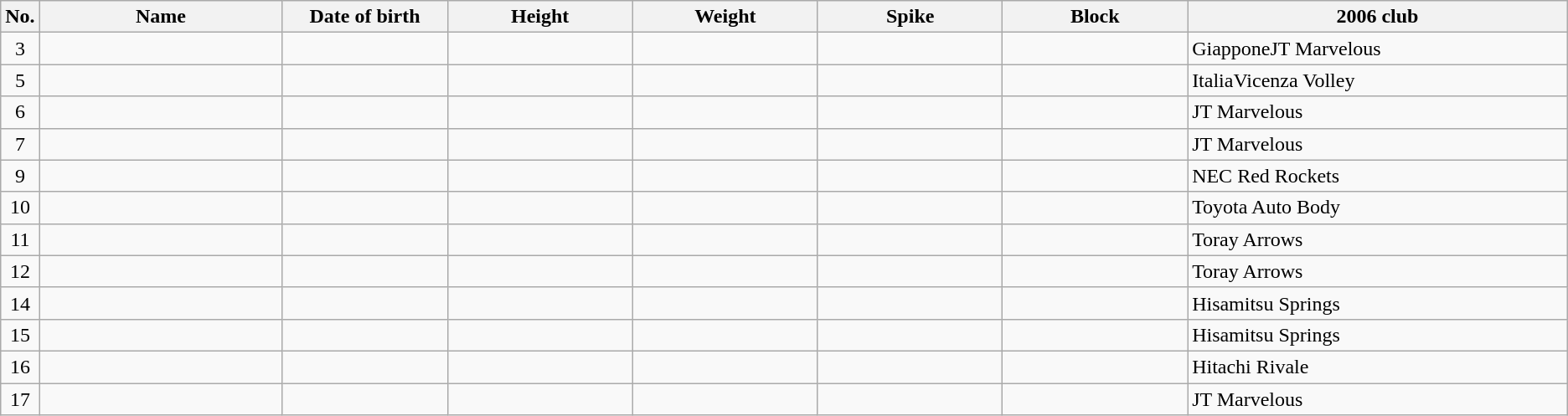<table class="wikitable sortable" style="font-size:100%; text-align:center;">
<tr>
<th>No.</th>
<th style="width:12em">Name</th>
<th style="width:8em">Date of birth</th>
<th style="width:9em">Height</th>
<th style="width:9em">Weight</th>
<th style="width:9em">Spike</th>
<th style="width:9em">Block</th>
<th style="width:19em">2006 club</th>
</tr>
<tr>
<td>3</td>
<td align=left></td>
<td align=right></td>
<td></td>
<td></td>
<td></td>
<td></td>
<td align=left>GiapponeJT Marvelous</td>
</tr>
<tr>
<td>5</td>
<td align=left></td>
<td align=right></td>
<td></td>
<td></td>
<td></td>
<td></td>
<td align=left>ItaliaVicenza Volley</td>
</tr>
<tr>
<td>6</td>
<td align=left></td>
<td align=right></td>
<td></td>
<td></td>
<td></td>
<td></td>
<td align=left>JT Marvelous</td>
</tr>
<tr>
<td>7</td>
<td align=left></td>
<td align=right></td>
<td></td>
<td></td>
<td></td>
<td></td>
<td align=left>JT Marvelous</td>
</tr>
<tr>
<td>9</td>
<td align=left></td>
<td align=right></td>
<td></td>
<td></td>
<td></td>
<td></td>
<td align=left>NEC Red Rockets</td>
</tr>
<tr>
<td>10</td>
<td align=left></td>
<td align=right></td>
<td></td>
<td></td>
<td></td>
<td></td>
<td align=left>Toyota Auto Body</td>
</tr>
<tr>
<td>11</td>
<td align=left></td>
<td align=right></td>
<td></td>
<td></td>
<td></td>
<td></td>
<td align=left>Toray Arrows</td>
</tr>
<tr>
<td>12</td>
<td align=left></td>
<td align=right></td>
<td></td>
<td></td>
<td></td>
<td></td>
<td align=left>Toray Arrows</td>
</tr>
<tr>
<td>14</td>
<td align=left></td>
<td align=right></td>
<td></td>
<td></td>
<td></td>
<td></td>
<td align=left>Hisamitsu Springs</td>
</tr>
<tr>
<td>15</td>
<td align=left></td>
<td align=right></td>
<td></td>
<td></td>
<td></td>
<td></td>
<td align=left>Hisamitsu Springs</td>
</tr>
<tr>
<td>16</td>
<td align=left></td>
<td align=right></td>
<td></td>
<td></td>
<td></td>
<td></td>
<td align=left>Hitachi Rivale</td>
</tr>
<tr>
<td>17</td>
<td align=left></td>
<td align=right></td>
<td></td>
<td></td>
<td></td>
<td></td>
<td align=left>JT Marvelous</td>
</tr>
</table>
